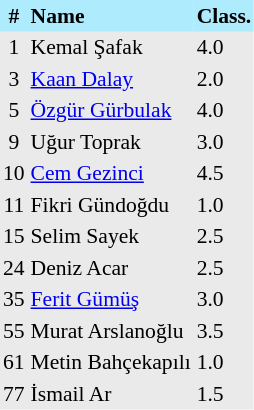<table border=0 cellpadding=2 cellspacing=0  |- bgcolor=#EAEAEB style="text-align:center; font-size:90%;">
<tr bgcolor=#ADEBFD>
<th>#</th>
<th align=left>Name</th>
<th align=left>Class.</th>
</tr>
<tr>
<td>1</td>
<td align=left>Kemal Şafak</td>
<td align=left>4.0</td>
</tr>
<tr>
<td>3</td>
<td align=left><a href='#'>Kaan Dalay</a></td>
<td align=left>2.0</td>
</tr>
<tr>
<td>5</td>
<td align=left><a href='#'>Özgür Gürbulak</a></td>
<td align=left>4.0</td>
</tr>
<tr>
<td>9</td>
<td align=left>Uğur Toprak</td>
<td align=left>3.0</td>
</tr>
<tr>
<td>10</td>
<td align=left><a href='#'>Cem Gezinci</a></td>
<td align=left>4.5</td>
</tr>
<tr>
<td>11</td>
<td align=left>Fikri Gündoğdu</td>
<td align=left>1.0</td>
</tr>
<tr>
<td>15</td>
<td align=left>Selim Sayek</td>
<td align=left>2.5</td>
</tr>
<tr>
<td>24</td>
<td align=left>Deniz Acar</td>
<td align=left>2.5</td>
</tr>
<tr>
<td>35</td>
<td align=left><a href='#'>Ferit Gümüş</a></td>
<td align=left>3.0</td>
</tr>
<tr>
<td>55</td>
<td align=left>Murat Arslanoğlu</td>
<td align=left>3.5</td>
</tr>
<tr>
<td>61</td>
<td align=left>Metin Bahçekapılı</td>
<td align=left>1.0</td>
</tr>
<tr>
<td>77</td>
<td align=left>İsmail Ar</td>
<td align=left>1.5</td>
</tr>
</table>
